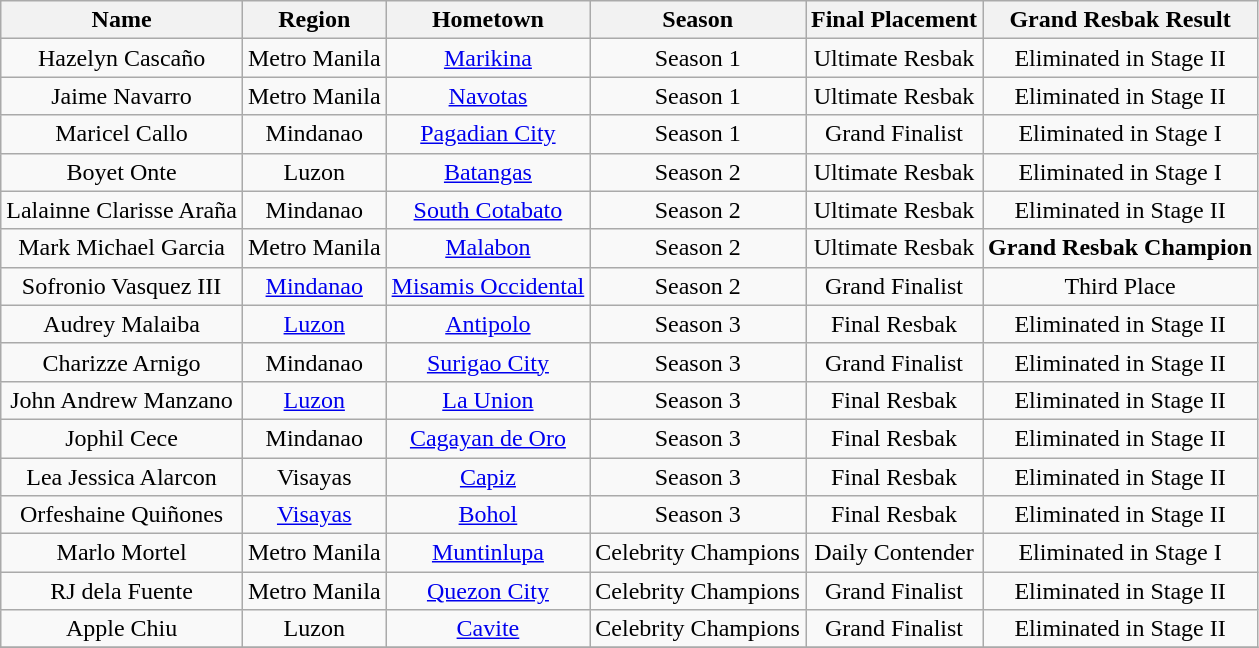<table class="wikitable plainrowheaders" style="text-align:center;">
<tr>
<th>Name</th>
<th>Region</th>
<th>Hometown</th>
<th>Season</th>
<th>Final Placement</th>
<th>Grand Resbak Result</th>
</tr>
<tr>
<td>Hazelyn Cascaño</td>
<td>Metro Manila</td>
<td><a href='#'>Marikina</a></td>
<td>Season 1</td>
<td>Ultimate Resbak</td>
<td>Eliminated in Stage II</td>
</tr>
<tr>
<td>Jaime Navarro</td>
<td>Metro Manila</td>
<td><a href='#'>Navotas</a></td>
<td>Season 1</td>
<td>Ultimate Resbak</td>
<td>Eliminated in Stage II</td>
</tr>
<tr>
<td>Maricel Callo</td>
<td>Mindanao</td>
<td><a href='#'>Pagadian City</a></td>
<td>Season 1</td>
<td>Grand Finalist</td>
<td>Eliminated in Stage I</td>
</tr>
<tr>
<td>Boyet Onte</td>
<td>Luzon</td>
<td><a href='#'>Batangas</a></td>
<td>Season 2</td>
<td>Ultimate Resbak</td>
<td>Eliminated in Stage I</td>
</tr>
<tr>
<td>Lalainne Clarisse Araña</td>
<td>Mindanao</td>
<td><a href='#'>South Cotabato</a></td>
<td>Season 2</td>
<td>Ultimate Resbak</td>
<td>Eliminated in Stage II</td>
</tr>
<tr>
<td>Mark Michael Garcia</td>
<td>Metro Manila</td>
<td><a href='#'>Malabon</a></td>
<td>Season 2</td>
<td>Ultimate Resbak</td>
<td><strong>Grand Resbak Champion</strong></td>
</tr>
<tr>
<td>Sofronio Vasquez III</td>
<td><a href='#'>Mindanao</a></td>
<td><a href='#'>Misamis Occidental</a></td>
<td>Season 2</td>
<td>Grand Finalist</td>
<td>Third Place</td>
</tr>
<tr>
<td>Audrey Malaiba</td>
<td><a href='#'>Luzon</a></td>
<td><a href='#'>Antipolo</a></td>
<td>Season 3</td>
<td>Final Resbak</td>
<td>Eliminated in Stage II</td>
</tr>
<tr>
<td>Charizze Arnigo</td>
<td>Mindanao</td>
<td><a href='#'>Surigao City</a></td>
<td>Season 3</td>
<td>Grand Finalist</td>
<td>Eliminated in Stage II</td>
</tr>
<tr>
<td>John Andrew Manzano</td>
<td><a href='#'>Luzon</a></td>
<td><a href='#'>La Union</a></td>
<td>Season 3</td>
<td>Final Resbak</td>
<td>Eliminated in Stage II</td>
</tr>
<tr>
<td>Jophil Cece</td>
<td>Mindanao</td>
<td><a href='#'>Cagayan de Oro</a></td>
<td>Season 3</td>
<td>Final Resbak</td>
<td>Eliminated in Stage II</td>
</tr>
<tr>
<td>Lea Jessica Alarcon</td>
<td>Visayas</td>
<td><a href='#'>Capiz</a></td>
<td>Season 3</td>
<td>Final Resbak</td>
<td>Eliminated in Stage II</td>
</tr>
<tr>
<td>Orfeshaine Quiñones</td>
<td><a href='#'>Visayas</a></td>
<td><a href='#'>Bohol</a></td>
<td>Season 3</td>
<td>Final Resbak</td>
<td>Eliminated in Stage II</td>
</tr>
<tr>
<td>Marlo Mortel</td>
<td>Metro Manila</td>
<td><a href='#'>Muntinlupa</a></td>
<td>Celebrity Champions</td>
<td>Daily Contender</td>
<td>Eliminated in Stage I</td>
</tr>
<tr>
<td>RJ dela Fuente</td>
<td>Metro Manila</td>
<td><a href='#'>Quezon City</a></td>
<td>Celebrity Champions</td>
<td>Grand Finalist</td>
<td>Eliminated in Stage II</td>
</tr>
<tr>
<td>Apple Chiu</td>
<td>Luzon</td>
<td><a href='#'>Cavite</a></td>
<td>Celebrity Champions</td>
<td>Grand Finalist</td>
<td>Eliminated in Stage II</td>
</tr>
<tr>
</tr>
</table>
